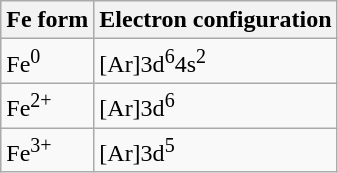<table class="wikitable">
<tr>
<th>Fe form</th>
<th>Electron configuration</th>
</tr>
<tr>
<td>Fe<sup>0</sup></td>
<td>[Ar]3d<sup>6</sup>4s<sup>2</sup></td>
</tr>
<tr>
<td>Fe<sup>2+</sup></td>
<td>[Ar]3d<sup>6</sup></td>
</tr>
<tr>
<td>Fe<sup>3+</sup></td>
<td>[Ar]3d<sup>5</sup></td>
</tr>
</table>
